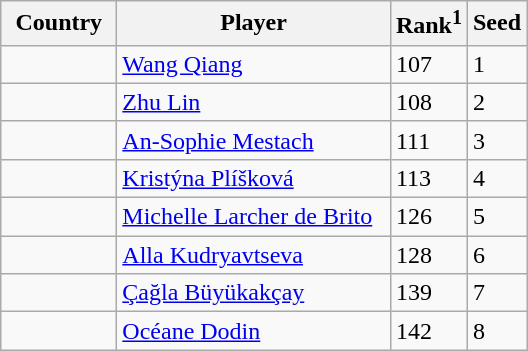<table class="sortable wikitable">
<tr>
<th width="70">Country</th>
<th width="175">Player</th>
<th>Rank<sup>1</sup></th>
<th>Seed</th>
</tr>
<tr>
<td></td>
<td><a href='#'>Wang Qiang</a></td>
<td>107</td>
<td>1</td>
</tr>
<tr>
<td></td>
<td><a href='#'>Zhu Lin</a></td>
<td>108</td>
<td>2</td>
</tr>
<tr>
<td></td>
<td><a href='#'>An-Sophie Mestach</a></td>
<td>111</td>
<td>3</td>
</tr>
<tr>
<td></td>
<td><a href='#'>Kristýna Plíšková</a></td>
<td>113</td>
<td>4</td>
</tr>
<tr>
<td></td>
<td><a href='#'>Michelle Larcher de Brito</a></td>
<td>126</td>
<td>5</td>
</tr>
<tr>
<td></td>
<td><a href='#'>Alla Kudryavtseva</a></td>
<td>128</td>
<td>6</td>
</tr>
<tr>
<td></td>
<td><a href='#'>Çağla Büyükakçay</a></td>
<td>139</td>
<td>7</td>
</tr>
<tr>
<td></td>
<td><a href='#'>Océane Dodin</a></td>
<td>142</td>
<td>8</td>
</tr>
</table>
